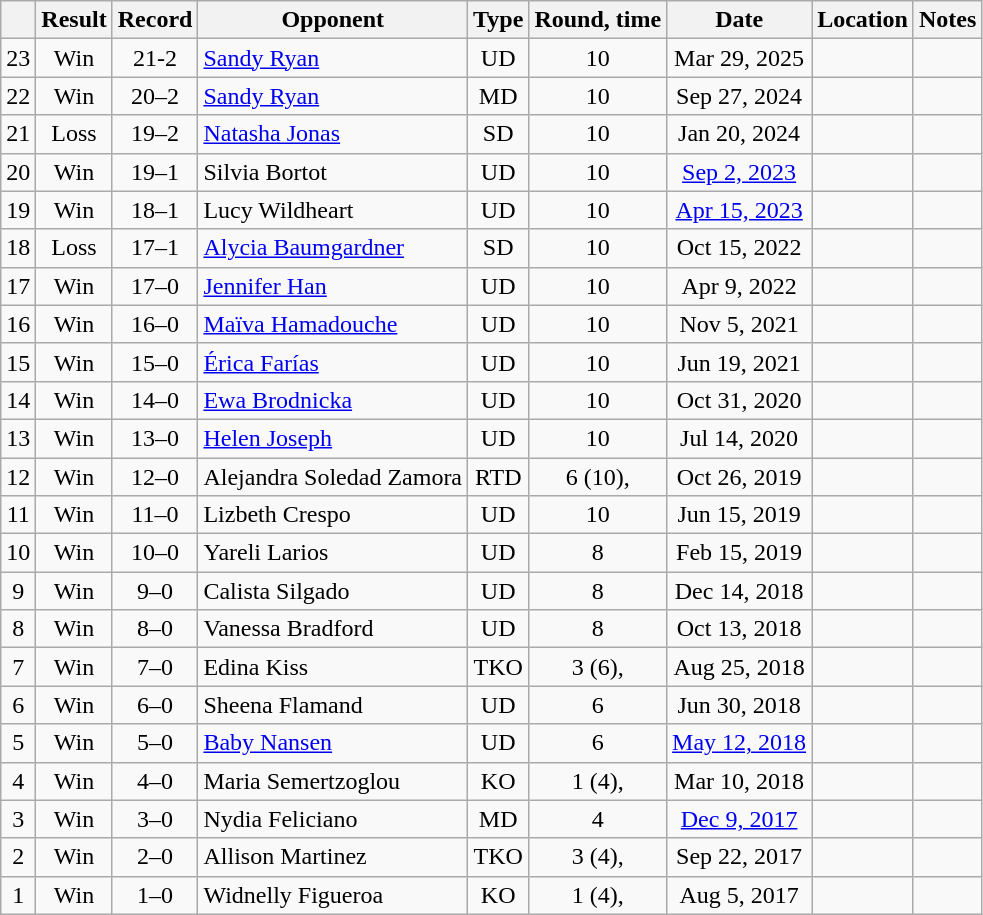<table class=wikitable style=text-align:center>
<tr>
<th></th>
<th>Result</th>
<th>Record</th>
<th>Opponent</th>
<th>Type</th>
<th>Round, time</th>
<th>Date</th>
<th>Location</th>
<th>Notes</th>
</tr>
<tr>
<td>23</td>
<td>Win</td>
<td>21-2</td>
<td align=left><a href='#'>Sandy Ryan</a></td>
<td>UD</td>
<td>10</td>
<td>Mar 29, 2025</td>
<td align=left></td>
<td align=left></td>
</tr>
<tr>
<td>22</td>
<td>Win</td>
<td>20–2</td>
<td align=left><a href='#'>Sandy Ryan</a></td>
<td>MD</td>
<td>10</td>
<td>Sep 27, 2024</td>
<td align=left></td>
<td align=left></td>
</tr>
<tr>
<td>21</td>
<td>Loss</td>
<td>19–2</td>
<td align=left><a href='#'>Natasha Jonas</a></td>
<td>SD</td>
<td>10</td>
<td>Jan 20, 2024</td>
<td align=left></td>
<td align=left></td>
</tr>
<tr>
<td>20</td>
<td>Win</td>
<td>19–1</td>
<td align=left>Silvia Bortot</td>
<td>UD</td>
<td>10</td>
<td><a href='#'>Sep 2, 2023</a></td>
<td align=left></td>
<td></td>
</tr>
<tr>
<td>19</td>
<td>Win</td>
<td>18–1</td>
<td align=left>Lucy Wildheart</td>
<td>UD</td>
<td>10</td>
<td><a href='#'>Apr 15, 2023</a></td>
<td align=left></td>
<td align=left></td>
</tr>
<tr>
<td>18</td>
<td>Loss</td>
<td>17–1</td>
<td align=left><a href='#'>Alycia Baumgardner</a></td>
<td>SD</td>
<td>10</td>
<td>Oct 15, 2022</td>
<td align=left></td>
<td align=left></td>
</tr>
<tr>
<td>17</td>
<td>Win</td>
<td>17–0</td>
<td align=left><a href='#'>Jennifer Han</a></td>
<td>UD</td>
<td>10</td>
<td>Apr 9, 2022</td>
<td align=left></td>
<td align=left></td>
</tr>
<tr>
<td>16</td>
<td>Win</td>
<td>16–0</td>
<td align=left><a href='#'>Maïva Hamadouche</a></td>
<td>UD</td>
<td>10</td>
<td>Nov 5, 2021</td>
<td align=left></td>
<td align=left></td>
</tr>
<tr>
<td>15</td>
<td>Win</td>
<td>15–0</td>
<td align=left><a href='#'>Érica Farías</a></td>
<td>UD</td>
<td>10</td>
<td>Jun 19, 2021</td>
<td align=left></td>
<td align=left></td>
</tr>
<tr>
<td>14</td>
<td>Win</td>
<td>14–0</td>
<td align=left><a href='#'>Ewa Brodnicka</a></td>
<td>UD</td>
<td>10</td>
<td>Oct 31, 2020</td>
<td align=left></td>
<td align=left></td>
</tr>
<tr>
<td>13</td>
<td>Win</td>
<td>13–0</td>
<td align=left><a href='#'>Helen Joseph</a></td>
<td>UD</td>
<td>10</td>
<td>Jul 14, 2020</td>
<td align=left></td>
<td align=left></td>
</tr>
<tr>
<td>12</td>
<td>Win</td>
<td>12–0</td>
<td align=left>Alejandra Soledad Zamora</td>
<td>RTD</td>
<td>6 (10), </td>
<td>Oct 26, 2019</td>
<td align=left></td>
<td align=left></td>
</tr>
<tr>
<td>11</td>
<td>Win</td>
<td>11–0</td>
<td align=left>Lizbeth Crespo</td>
<td>UD</td>
<td>10</td>
<td>Jun 15, 2019</td>
<td align=left></td>
<td align=left></td>
</tr>
<tr>
<td>10</td>
<td>Win</td>
<td>10–0</td>
<td align=left>Yareli Larios</td>
<td>UD</td>
<td>8</td>
<td>Feb 15, 2019</td>
<td align=left></td>
<td align=left></td>
</tr>
<tr>
<td>9</td>
<td>Win</td>
<td>9–0</td>
<td align=left>Calista Silgado</td>
<td>UD</td>
<td>8</td>
<td>Dec 14, 2018</td>
<td align=left></td>
<td align=left></td>
</tr>
<tr>
<td>8</td>
<td>Win</td>
<td>8–0</td>
<td align=left>Vanessa Bradford</td>
<td>UD</td>
<td>8</td>
<td>Oct 13, 2018</td>
<td align=left></td>
<td align=left></td>
</tr>
<tr>
<td>7</td>
<td>Win</td>
<td>7–0</td>
<td align=left>Edina Kiss</td>
<td>TKO</td>
<td>3 (6), </td>
<td>Aug 25, 2018</td>
<td align=left></td>
<td align=left></td>
</tr>
<tr>
<td>6</td>
<td>Win</td>
<td>6–0</td>
<td align=left>Sheena Flamand</td>
<td>UD</td>
<td>6</td>
<td>Jun 30, 2018</td>
<td align=left></td>
<td align=left></td>
</tr>
<tr>
<td>5</td>
<td>Win</td>
<td>5–0</td>
<td align=left><a href='#'>Baby Nansen</a></td>
<td>UD</td>
<td>6</td>
<td><a href='#'>May 12, 2018</a></td>
<td align=left></td>
<td align=left></td>
</tr>
<tr>
<td>4</td>
<td>Win</td>
<td>4–0</td>
<td align=left>Maria Semertzoglou</td>
<td>KO</td>
<td>1 (4), </td>
<td>Mar 10, 2018</td>
<td align=left></td>
<td align=left></td>
</tr>
<tr>
<td>3</td>
<td>Win</td>
<td>3–0</td>
<td align=left>Nydia Feliciano</td>
<td>MD</td>
<td>4</td>
<td><a href='#'>Dec 9, 2017</a></td>
<td align=left></td>
<td align=left></td>
</tr>
<tr>
<td>2</td>
<td>Win</td>
<td>2–0</td>
<td align=left>Allison Martinez</td>
<td>TKO</td>
<td>3 (4), </td>
<td>Sep 22, 2017</td>
<td align=left></td>
<td align=left></td>
</tr>
<tr>
<td>1</td>
<td>Win</td>
<td>1–0</td>
<td align=left>Widnelly Figueroa</td>
<td>KO</td>
<td>1 (4), </td>
<td>Aug 5, 2017</td>
<td align=left></td>
<td align=left></td>
</tr>
</table>
